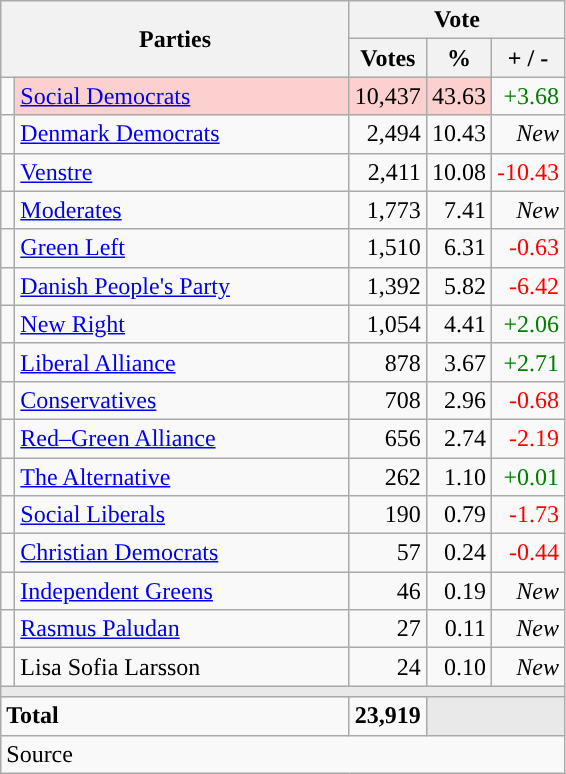<table class="wikitable" style="text-align:right;">
<tr>
<th style="text-align:centre;" rowspan="2" colspan="2" width="225">Parties</th>
<th colspan="3">Vote</th>
</tr>
<tr>
<th width="15">Votes</th>
<th width="15">%</th>
<th width="15">+ / -</th>
</tr>
<tr>
<td width="2" style="color:inherit;background:"></td>
<td bgcolor=#fbd0ce  align="left"><a href='#'>Social Democrats</a></td>
<td bgcolor=#fbd0ce>10,437</td>
<td bgcolor=#fbd0ce>43.63</td>
<td style=color:green;>+3.68</td>
</tr>
<tr>
<td width="2" style="color:inherit;background:"></td>
<td align="left"><a href='#'>Denmark Democrats</a></td>
<td>2,494</td>
<td>10.43</td>
<td><em>New</em></td>
</tr>
<tr>
<td width="2" style="color:inherit;background:"></td>
<td align="left"><a href='#'>Venstre</a></td>
<td>2,411</td>
<td>10.08</td>
<td style=color:red;>-10.43</td>
</tr>
<tr>
<td width="2" style="color:inherit;background:"></td>
<td align="left"><a href='#'>Moderates</a></td>
<td>1,773</td>
<td>7.41</td>
<td><em>New</em></td>
</tr>
<tr>
<td width="2" style="color:inherit;background:"></td>
<td align="left"><a href='#'>Green Left</a></td>
<td>1,510</td>
<td>6.31</td>
<td style=color:red;>-0.63</td>
</tr>
<tr>
<td width="2" style="color:inherit;background:"></td>
<td align="left"><a href='#'>Danish People's Party</a></td>
<td>1,392</td>
<td>5.82</td>
<td style=color:red;>-6.42</td>
</tr>
<tr>
<td width="2" style="color:inherit;background:"></td>
<td align="left"><a href='#'>New Right</a></td>
<td>1,054</td>
<td>4.41</td>
<td style=color:green;>+2.06</td>
</tr>
<tr>
<td width="2" style="color:inherit;background:"></td>
<td align="left"><a href='#'>Liberal Alliance</a></td>
<td>878</td>
<td>3.67</td>
<td style=color:green;>+2.71</td>
</tr>
<tr>
<td width="2" style="color:inherit;background:"></td>
<td align="left"><a href='#'>Conservatives</a></td>
<td>708</td>
<td>2.96</td>
<td style=color:red;>-0.68</td>
</tr>
<tr>
<td width="2" style="color:inherit;background:"></td>
<td align="left"><a href='#'>Red–Green Alliance</a></td>
<td>656</td>
<td>2.74</td>
<td style=color:red;>-2.19</td>
</tr>
<tr>
<td width="2" style="color:inherit;background:"></td>
<td align="left"><a href='#'>The Alternative</a></td>
<td>262</td>
<td>1.10</td>
<td style=color:green;>+0.01</td>
</tr>
<tr>
<td width="2" style="color:inherit;background:"></td>
<td align="left"><a href='#'>Social Liberals</a></td>
<td>190</td>
<td>0.79</td>
<td style=color:red;>-1.73</td>
</tr>
<tr>
<td width="2" style="color:inherit;background:"></td>
<td align="left"><a href='#'>Christian Democrats</a></td>
<td>57</td>
<td>0.24</td>
<td style=color:red;>-0.44</td>
</tr>
<tr>
<td width="2" style="color:inherit;background:"></td>
<td align="left"><a href='#'>Independent Greens</a></td>
<td>46</td>
<td>0.19</td>
<td><em>New</em></td>
</tr>
<tr>
<td width="2" style="color:inherit;background:"></td>
<td align="left"><a href='#'>Rasmus Paludan</a></td>
<td>27</td>
<td>0.11</td>
<td><em>New</em></td>
</tr>
<tr>
<td width="2" style="color:inherit;background:"></td>
<td align="left">Lisa Sofia Larsson</td>
<td>24</td>
<td>0.10</td>
<td><em>New</em></td>
</tr>
<tr>
<td colspan="7" bgcolor="#E9E9E9"></td>
</tr>
<tr>
<td align="left" colspan="2"><strong>Total</strong></td>
<td><strong>23,919</strong></td>
<td bgcolor="#E9E9E9" colspan="2"></td>
</tr>
<tr>
<td align="left" colspan="6">Source</td>
</tr>
</table>
